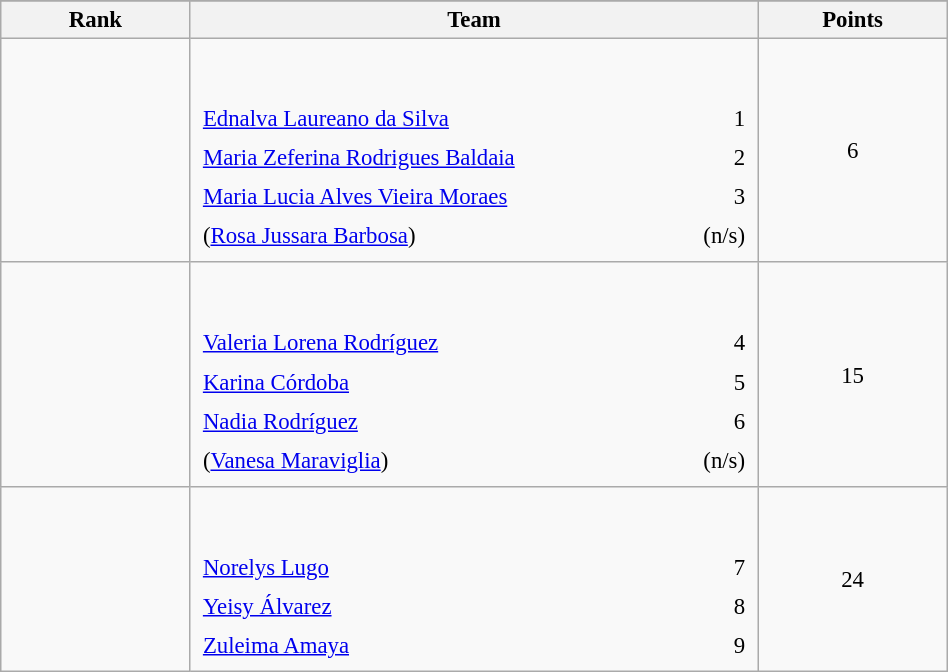<table class="wikitable sortable" style=" text-align:center; font-size:95%;" width="50%">
<tr>
</tr>
<tr>
<th width=10%>Rank</th>
<th width=30%>Team</th>
<th width=10%>Points</th>
</tr>
<tr>
<td align=center></td>
<td align=left> <br><br><table width=100%>
<tr>
<td align=left style="border:0"><a href='#'>Ednalva Laureano da Silva</a></td>
<td align=right style="border:0">1</td>
</tr>
<tr>
<td align=left style="border:0"><a href='#'>Maria Zeferina Rodrigues Baldaia</a></td>
<td align=right style="border:0">2</td>
</tr>
<tr>
<td align=left style="border:0"><a href='#'>Maria Lucia Alves Vieira Moraes</a></td>
<td align=right style="border:0">3</td>
</tr>
<tr>
<td align=left style="border:0">(<a href='#'>Rosa Jussara Barbosa</a>)</td>
<td align=right style="border:0">(n/s)</td>
</tr>
</table>
</td>
<td>6</td>
</tr>
<tr>
<td align=center></td>
<td align=left> <br><br><table width=100%>
<tr>
<td align=left style="border:0"><a href='#'>Valeria Lorena Rodríguez</a></td>
<td align=right style="border:0">4</td>
</tr>
<tr>
<td align=left style="border:0"><a href='#'>Karina Córdoba</a></td>
<td align=right style="border:0">5</td>
</tr>
<tr>
<td align=left style="border:0"><a href='#'>Nadia Rodríguez</a></td>
<td align=right style="border:0">6</td>
</tr>
<tr>
<td align=left style="border:0">(<a href='#'>Vanesa Maraviglia</a>)</td>
<td align=right style="border:0">(n/s)</td>
</tr>
</table>
</td>
<td>15</td>
</tr>
<tr>
<td align=center></td>
<td align=left> <br><br><table width=100%>
<tr>
<td align=left style="border:0"><a href='#'>Norelys Lugo</a></td>
<td align=right style="border:0">7</td>
</tr>
<tr>
<td align=left style="border:0"><a href='#'>Yeisy Álvarez</a></td>
<td align=right style="border:0">8</td>
</tr>
<tr>
<td align=left style="border:0"><a href='#'>Zuleima Amaya</a></td>
<td align=right style="border:0">9</td>
</tr>
</table>
</td>
<td>24</td>
</tr>
</table>
